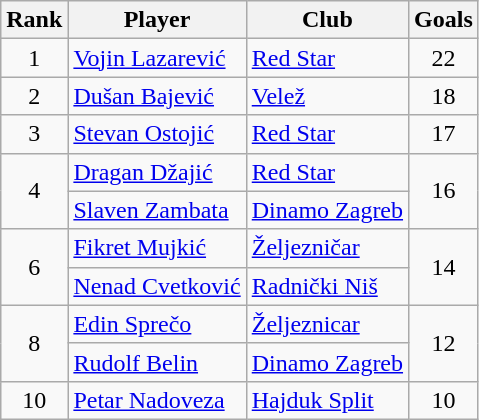<table class="wikitable" style="text-align:center">
<tr>
<th>Rank</th>
<th>Player</th>
<th>Club</th>
<th>Goals</th>
</tr>
<tr>
<td rowspan="1">1</td>
<td align="left"> <a href='#'>Vojin Lazarević</a></td>
<td align="left"><a href='#'>Red Star</a></td>
<td>22</td>
</tr>
<tr>
<td rowspan="1">2</td>
<td align="left"> <a href='#'>Dušan Bajević</a></td>
<td align="left"><a href='#'>Velež</a></td>
<td>18</td>
</tr>
<tr>
<td rowspan="1">3</td>
<td align="left"> <a href='#'>Stevan Ostojić</a></td>
<td align="left"><a href='#'>Red Star</a></td>
<td>17</td>
</tr>
<tr>
<td rowspan="2">4</td>
<td align="left"> <a href='#'>Dragan Džajić</a></td>
<td align="left"><a href='#'>Red Star</a></td>
<td rowspan="2">16</td>
</tr>
<tr>
<td align="left"> <a href='#'>Slaven Zambata</a></td>
<td align="left"><a href='#'>Dinamo Zagreb</a></td>
</tr>
<tr>
<td rowspan="2">6</td>
<td align="left"> <a href='#'>Fikret Mujkić</a></td>
<td align="left"><a href='#'>Željezničar</a></td>
<td rowspan="2">14</td>
</tr>
<tr>
<td align="left"> <a href='#'>Nenad Cvetković</a></td>
<td align="left"><a href='#'>Radnički Niš</a></td>
</tr>
<tr>
<td rowspan="2">8</td>
<td align="left"> <a href='#'>Edin Sprečo</a></td>
<td align="left"><a href='#'>Željeznicar</a></td>
<td rowspan="2">12</td>
</tr>
<tr>
<td align="left"> <a href='#'>Rudolf Belin</a></td>
<td align="left"><a href='#'>Dinamo Zagreb</a></td>
</tr>
<tr>
<td rowspan="1">10</td>
<td align="left"> <a href='#'>Petar Nadoveza</a></td>
<td align="left"><a href='#'>Hajduk Split</a></td>
<td>10</td>
</tr>
</table>
